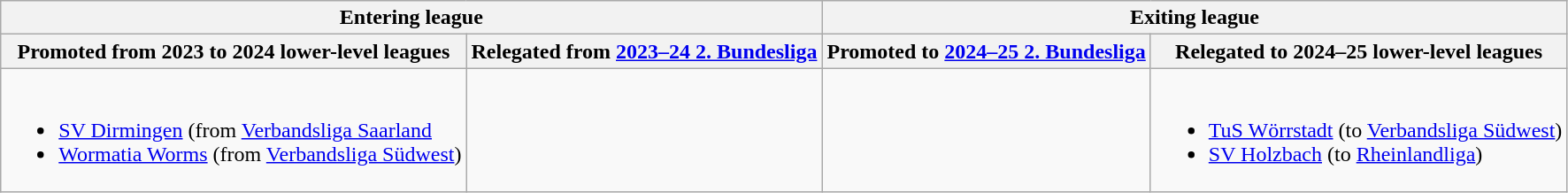<table class="wikitable">
<tr>
<th colspan="2">Entering league</th>
<th colspan="3">Exiting league</th>
</tr>
<tr>
<th>Promoted from 2023 to 2024 lower-level leagues</th>
<th>Relegated from <a href='#'>2023–24 2. Bundesliga</a></th>
<th>Promoted to <a href='#'>2024–25 2. Bundesliga</a></th>
<th colspan=2>Relegated to 2024–25 lower-level leagues</th>
</tr>
<tr style="vertical-align:top;">
<td><br><ul><li><a href='#'>SV Dirmingen</a> (from <a href='#'>Verbandsliga Saarland</a></li><li><a href='#'>Wormatia Worms</a> (from <a href='#'>Verbandsliga Südwest</a>)</li></ul></td>
<td></td>
<td></td>
<td><br><ul><li><a href='#'>TuS Wörrstadt</a> (to <a href='#'>Verbandsliga Südwest</a>)</li><li><a href='#'>SV Holzbach</a> (to <a href='#'>Rheinlandliga</a>)</li></ul></td>
</tr>
</table>
